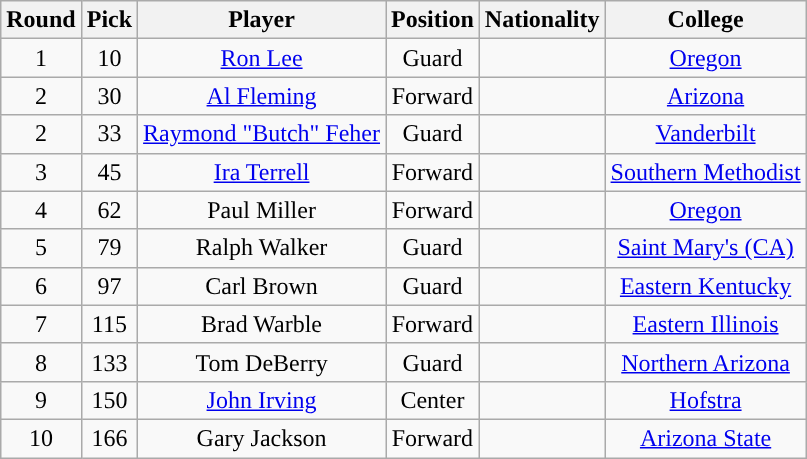<table class="wikitable sortable sortable">
<tr>
<th>Round</th>
<th>Pick</th>
<th>Player</th>
<th>Position</th>
<th>Nationality</th>
<th>College</th>
</tr>
<tr style="text-align: center">
<td>1</td>
<td>10</td>
<td><a href='#'>Ron Lee</a></td>
<td>Guard</td>
<td></td>
<td><a href='#'>Oregon</a></td>
</tr>
<tr style="text-align: center">
<td>2</td>
<td>30</td>
<td><a href='#'>Al Fleming</a></td>
<td>Forward</td>
<td></td>
<td><a href='#'>Arizona</a></td>
</tr>
<tr style="text-align: center">
<td>2</td>
<td>33</td>
<td><a href='#'>Raymond "Butch" Feher</a></td>
<td>Guard</td>
<td></td>
<td><a href='#'>Vanderbilt</a></td>
</tr>
<tr style="text-align: center">
<td>3</td>
<td>45</td>
<td><a href='#'>Ira Terrell</a></td>
<td>Forward</td>
<td></td>
<td><a href='#'>Southern Methodist</a></td>
</tr>
<tr style="text-align: center">
<td>4</td>
<td>62</td>
<td>Paul Miller</td>
<td>Forward</td>
<td></td>
<td><a href='#'>Oregon</a></td>
</tr>
<tr style="text-align: center">
<td>5</td>
<td>79</td>
<td>Ralph Walker</td>
<td>Guard</td>
<td></td>
<td><a href='#'>Saint Mary's (CA)</a></td>
</tr>
<tr style="text-align: center">
<td>6</td>
<td>97</td>
<td>Carl Brown</td>
<td>Guard</td>
<td></td>
<td><a href='#'>Eastern Kentucky</a></td>
</tr>
<tr style="text-align: center">
<td>7</td>
<td>115</td>
<td>Brad Warble</td>
<td>Forward</td>
<td></td>
<td><a href='#'>Eastern Illinois</a></td>
</tr>
<tr style="text-align: center">
<td>8</td>
<td>133</td>
<td>Tom DeBerry</td>
<td>Guard</td>
<td></td>
<td><a href='#'>Northern Arizona</a></td>
</tr>
<tr style="text-align: center">
<td>9</td>
<td>150</td>
<td><a href='#'>John Irving</a></td>
<td>Center</td>
<td></td>
<td><a href='#'>Hofstra</a></td>
</tr>
<tr style="text-align: center">
<td>10</td>
<td>166</td>
<td>Gary Jackson</td>
<td>Forward</td>
<td></td>
<td><a href='#'>Arizona State</a></td>
</tr>
</table>
